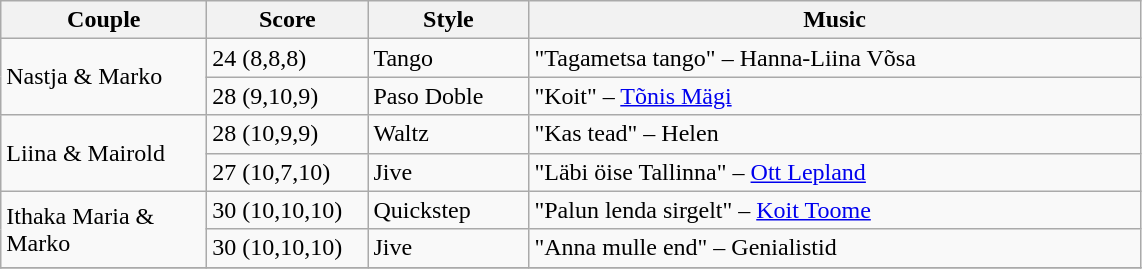<table class="wikitable">
<tr>
<th width="130">Couple</th>
<th width="100">Score</th>
<th width="100">Style</th>
<th width="400">Music</th>
</tr>
<tr>
<td rowspan="2">Nastja & Marko</td>
<td>24 (8,8,8)</td>
<td>Tango</td>
<td>"Tagametsa tango" – Hanna-Liina Võsa</td>
</tr>
<tr>
<td>28 (9,10,9)</td>
<td>Paso Doble</td>
<td>"Koit" – <a href='#'>Tõnis Mägi</a></td>
</tr>
<tr>
<td rowspan="2">Liina & Mairold</td>
<td>28 (10,9,9)</td>
<td>Waltz</td>
<td>"Kas tead" – Helen</td>
</tr>
<tr>
<td>27 (10,7,10)</td>
<td>Jive</td>
<td>"Läbi öise Tallinna" – <a href='#'>Ott Lepland</a></td>
</tr>
<tr>
<td rowspan="2">Ithaka Maria & Marko</td>
<td>30 (10,10,10)</td>
<td>Quickstep</td>
<td>"Palun lenda sirgelt" – <a href='#'>Koit Toome</a></td>
</tr>
<tr>
<td>30 (10,10,10)</td>
<td>Jive</td>
<td>"Anna mulle end" – Genialistid</td>
</tr>
<tr>
</tr>
</table>
